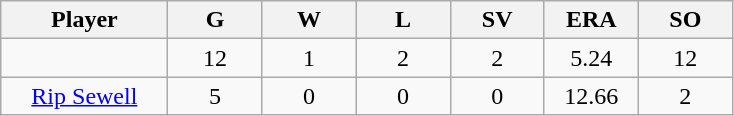<table class="wikitable sortable">
<tr>
<th bgcolor="#DDDDFF" width="16%">Player</th>
<th bgcolor="#DDDDFF" width="9%">G</th>
<th bgcolor="#DDDDFF" width="9%">W</th>
<th bgcolor="#DDDDFF" width="9%">L</th>
<th bgcolor="#DDDDFF" width="9%">SV</th>
<th bgcolor="#DDDDFF" width="9%">ERA</th>
<th bgcolor="#DDDDFF" width="9%">SO</th>
</tr>
<tr align="center">
<td></td>
<td>12</td>
<td>1</td>
<td>2</td>
<td>2</td>
<td>5.24</td>
<td>12</td>
</tr>
<tr align="center">
<td><a href='#'>Rip Sewell</a></td>
<td>5</td>
<td>0</td>
<td>0</td>
<td>0</td>
<td>12.66</td>
<td>2</td>
</tr>
</table>
